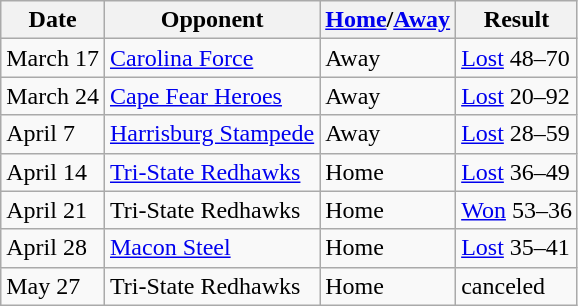<table class="wikitable">
<tr>
<th>Date</th>
<th>Opponent</th>
<th><a href='#'>Home</a>/<a href='#'>Away</a></th>
<th>Result</th>
</tr>
<tr>
<td>March 17</td>
<td><a href='#'>Carolina Force</a></td>
<td>Away</td>
<td><a href='#'>Lost</a> 48–70</td>
</tr>
<tr>
<td>March 24</td>
<td><a href='#'>Cape Fear Heroes</a></td>
<td>Away</td>
<td><a href='#'>Lost</a> 20–92</td>
</tr>
<tr>
<td>April 7</td>
<td><a href='#'>Harrisburg Stampede</a></td>
<td>Away</td>
<td><a href='#'>Lost</a> 28–59</td>
</tr>
<tr>
<td>April 14</td>
<td><a href='#'>Tri-State Redhawks</a></td>
<td>Home</td>
<td><a href='#'>Lost</a> 36–49</td>
</tr>
<tr>
<td>April 21</td>
<td>Tri-State Redhawks</td>
<td>Home</td>
<td><a href='#'>Won</a> 53–36</td>
</tr>
<tr>
<td>April 28</td>
<td><a href='#'>Macon Steel</a></td>
<td>Home</td>
<td><a href='#'>Lost</a> 35–41</td>
</tr>
<tr>
<td>May 27</td>
<td>Tri-State Redhawks</td>
<td>Home</td>
<td>canceled</td>
</tr>
</table>
